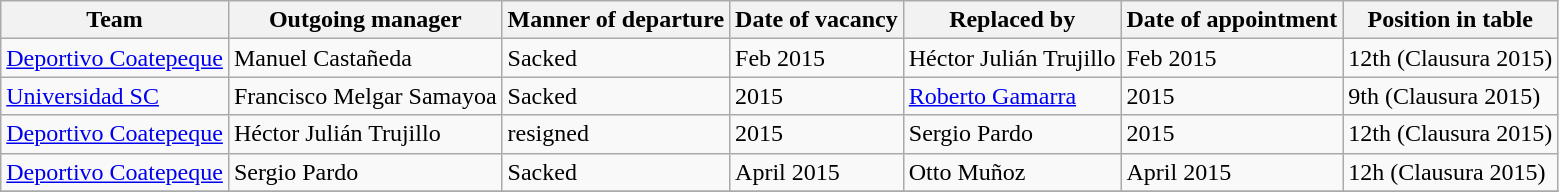<table class="wikitable">
<tr>
<th>Team</th>
<th>Outgoing manager</th>
<th>Manner of departure</th>
<th>Date of vacancy</th>
<th>Replaced by</th>
<th>Date of appointment</th>
<th>Position in table</th>
</tr>
<tr>
<td><a href='#'>Deportivo Coatepeque</a></td>
<td> Manuel Castañeda</td>
<td>Sacked</td>
<td>Feb 2015</td>
<td> Héctor Julián Trujillo</td>
<td>Feb 2015</td>
<td>12th (Clausura 2015)</td>
</tr>
<tr>
<td><a href='#'>Universidad SC</a></td>
<td> Francisco Melgar Samayoa</td>
<td>Sacked</td>
<td>2015</td>
<td> <a href='#'>Roberto Gamarra</a></td>
<td>2015</td>
<td>9th (Clausura 2015)</td>
</tr>
<tr>
<td><a href='#'>Deportivo Coatepeque</a></td>
<td> Héctor Julián Trujillo</td>
<td>resigned</td>
<td>2015</td>
<td> Sergio Pardo</td>
<td>2015</td>
<td>12th (Clausura 2015)</td>
</tr>
<tr>
<td><a href='#'>Deportivo Coatepeque</a></td>
<td> Sergio Pardo</td>
<td>Sacked</td>
<td>April 2015</td>
<td> Otto Muñoz</td>
<td>April 2015</td>
<td>12h (Clausura 2015)</td>
</tr>
<tr>
</tr>
</table>
